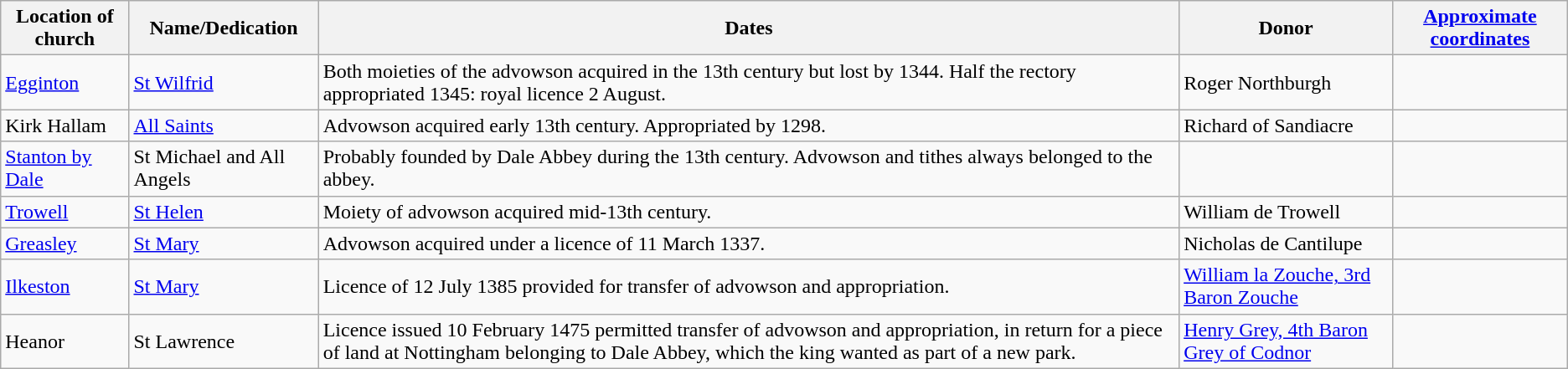<table class="wikitable">
<tr>
<th>Location of church</th>
<th>Name/Dedication</th>
<th>Dates</th>
<th>Donor</th>
<th><a href='#'>Approximate coordinates</a></th>
</tr>
<tr>
<td><a href='#'>Egginton</a></td>
<td><a href='#'>St Wilfrid</a></td>
<td>Both moieties of the advowson acquired in the 13th century but lost by 1344. Half the rectory appropriated 1345: royal licence 2 August.</td>
<td>Roger Northburgh</td>
<td></td>
</tr>
<tr>
<td>Kirk Hallam</td>
<td><a href='#'>All Saints</a></td>
<td>Advowson acquired early 13th century. Appropriated by 1298.</td>
<td>Richard of Sandiacre</td>
<td></td>
</tr>
<tr>
<td><a href='#'>Stanton by Dale</a></td>
<td>St Michael and All Angels</td>
<td>Probably founded by Dale Abbey during the 13th century. Advowson and tithes always belonged to the abbey.</td>
<td></td>
<td></td>
</tr>
<tr>
<td><a href='#'>Trowell</a></td>
<td><a href='#'>St Helen</a></td>
<td>Moiety of advowson acquired mid-13th century.</td>
<td>William de Trowell</td>
<td></td>
</tr>
<tr>
<td><a href='#'>Greasley</a></td>
<td><a href='#'>St Mary</a></td>
<td>Advowson acquired under a licence of 11 March 1337.</td>
<td>Nicholas de Cantilupe</td>
<td></td>
</tr>
<tr>
<td><a href='#'>Ilkeston</a></td>
<td><a href='#'>St Mary</a></td>
<td>Licence of 12 July 1385 provided for transfer of advowson and appropriation.</td>
<td><a href='#'>William la Zouche, 3rd Baron Zouche</a></td>
<td></td>
</tr>
<tr>
<td>Heanor</td>
<td>St Lawrence</td>
<td>Licence issued 10 February 1475 permitted transfer of advowson and appropriation, in return for a piece of land at Nottingham belonging to Dale Abbey, which the king wanted as part of a new park.</td>
<td><a href='#'>Henry Grey, 4th Baron Grey of Codnor</a></td>
<td></td>
</tr>
</table>
